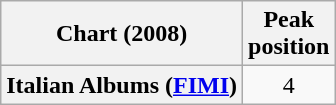<table class="wikitable sortable plainrowheaders" style="text-align:center">
<tr>
<th scope="col">Chart (2008)</th>
<th scope="col">Peak<br>position</th>
</tr>
<tr>
<th scope="row">Italian Albums (<a href='#'>FIMI</a>)</th>
<td>4</td>
</tr>
</table>
